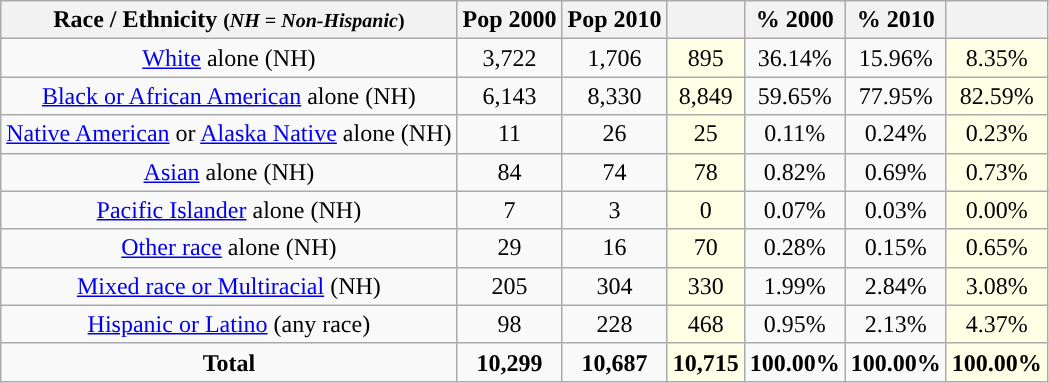<table class="wikitable"  style="text-align:center;">
<tr>
<th>Race / Ethnicity <small>(<em>NH = Non-Hispanic</em>)</small></th>
<th>Pop 2000</th>
<th>Pop 2010</th>
<th></th>
<th>% 2000</th>
<th>% 2010</th>
<th></th>
</tr>
<tr>
<td><a href='#'>White</a> alone (NH)</td>
<td>3,722</td>
<td>1,706</td>
<td style='background: #ffffe6;'>895</td>
<td>36.14%</td>
<td>15.96%</td>
<td style='background: #ffffe6;'>8.35%</td>
</tr>
<tr>
<td><a href='#'>Black or African American</a> alone (NH)</td>
<td>6,143</td>
<td>8,330</td>
<td style='background: #ffffe6;'>8,849</td>
<td>59.65%</td>
<td>77.95%</td>
<td style='background: #ffffe6;'>82.59%</td>
</tr>
<tr>
<td><a href='#'>Native American</a> or <a href='#'>Alaska Native</a> alone (NH)</td>
<td>11</td>
<td>26</td>
<td style='background: #ffffe6;'>25</td>
<td>0.11%</td>
<td>0.24%</td>
<td style='background: #ffffe6;'>0.23%</td>
</tr>
<tr>
<td><a href='#'>Asian</a> alone (NH)</td>
<td>84</td>
<td>74</td>
<td style='background: #ffffe6;'>78</td>
<td>0.82%</td>
<td>0.69%</td>
<td style='background: #ffffe6;'>0.73%</td>
</tr>
<tr>
<td><a href='#'>Pacific Islander</a> alone (NH)</td>
<td>7</td>
<td>3</td>
<td style='background: #ffffe6;'>0</td>
<td>0.07%</td>
<td>0.03%</td>
<td style='background: #ffffe6;'>0.00%</td>
</tr>
<tr>
<td><a href='#'>Other race</a> alone (NH)</td>
<td>29</td>
<td>16</td>
<td style='background: #ffffe6;'>70</td>
<td>0.28%</td>
<td>0.15%</td>
<td style='background: #ffffe6;'>0.65%</td>
</tr>
<tr>
<td><a href='#'>Mixed race or Multiracial</a> (NH)</td>
<td>205</td>
<td>304</td>
<td style='background: #ffffe6;'>330</td>
<td>1.99%</td>
<td>2.84%</td>
<td style='background: #ffffe6;'>3.08%</td>
</tr>
<tr>
<td><a href='#'>Hispanic or Latino</a> (any race)</td>
<td>98</td>
<td>228</td>
<td style='background: #ffffe6;'>468</td>
<td>0.95%</td>
<td>2.13%</td>
<td style='background: #ffffe6;'>4.37%</td>
</tr>
<tr>
<td><strong>Total</strong></td>
<td><strong>10,299</strong></td>
<td><strong>10,687</strong></td>
<td style='background: #ffffe6;'><strong>10,715</strong></td>
<td><strong>100.00%</strong></td>
<td><strong>100.00%</strong></td>
<td style='background: #ffffe6;'><strong>100.00%</strong></td>
</tr>
</table>
